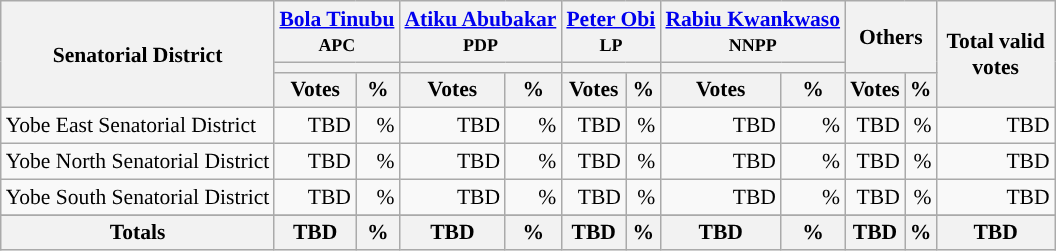<table class="wikitable sortable" style="text-align:right; font-size:90%">
<tr>
<th rowspan="3" style="max-width:7.5em;">Senatorial District</th>
<th colspan="2"><a href='#'>Bola Tinubu</a><br><small>APC</small></th>
<th colspan="2"><a href='#'>Atiku Abubakar</a><br><small>PDP</small></th>
<th colspan="2"><a href='#'>Peter Obi</a><br><small>LP</small></th>
<th colspan="2"><a href='#'>Rabiu Kwankwaso</a><br><small>NNPP</small></th>
<th colspan="2" rowspan="2">Others</th>
<th rowspan="3" style="max-width:5em;">Total valid votes</th>
</tr>
<tr>
<th colspan=2 style="background-color:"></th>
<th colspan=2 style="background-color:"></th>
<th colspan=2 style="background-color:"></th>
<th colspan=2 style="background-color:"></th>
</tr>
<tr>
<th>Votes</th>
<th>%</th>
<th>Votes</th>
<th>%</th>
<th>Votes</th>
<th>%</th>
<th>Votes</th>
<th>%</th>
<th>Votes</th>
<th>%</th>
</tr>
<tr style="background-color:#">
<td style="text-align:left;">Yobe East Senatorial District</td>
<td>TBD</td>
<td>%</td>
<td>TBD</td>
<td>%</td>
<td>TBD</td>
<td>%</td>
<td>TBD</td>
<td>%</td>
<td>TBD</td>
<td>%</td>
<td>TBD</td>
</tr>
<tr style="background-color:#">
<td style="text-align:left;">Yobe North Senatorial District</td>
<td>TBD</td>
<td>%</td>
<td>TBD</td>
<td>%</td>
<td>TBD</td>
<td>%</td>
<td>TBD</td>
<td>%</td>
<td>TBD</td>
<td>%</td>
<td>TBD</td>
</tr>
<tr style="background-color:#">
<td style="text-align:left;">Yobe South Senatorial District</td>
<td>TBD</td>
<td>%</td>
<td>TBD</td>
<td>%</td>
<td>TBD</td>
<td>%</td>
<td>TBD</td>
<td>%</td>
<td>TBD</td>
<td>%</td>
<td>TBD</td>
</tr>
<tr>
</tr>
<tr>
<th>Totals</th>
<th>TBD</th>
<th>%</th>
<th>TBD</th>
<th>%</th>
<th>TBD</th>
<th>%</th>
<th>TBD</th>
<th>%</th>
<th>TBD</th>
<th>%</th>
<th>TBD</th>
</tr>
</table>
